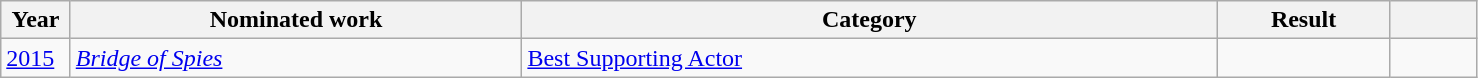<table class=wikitable>
<tr>
<th width=4%>Year</th>
<th width=26%>Nominated work</th>
<th width=40%>Category</th>
<th width=10%>Result</th>
<th width=5%></th>
</tr>
<tr>
<td><a href='#'>2015</a></td>
<td><em><a href='#'>Bridge of Spies</a></em></td>
<td><a href='#'>Best Supporting Actor</a></td>
<td></td>
<td style="text-align:center;"></td>
</tr>
</table>
